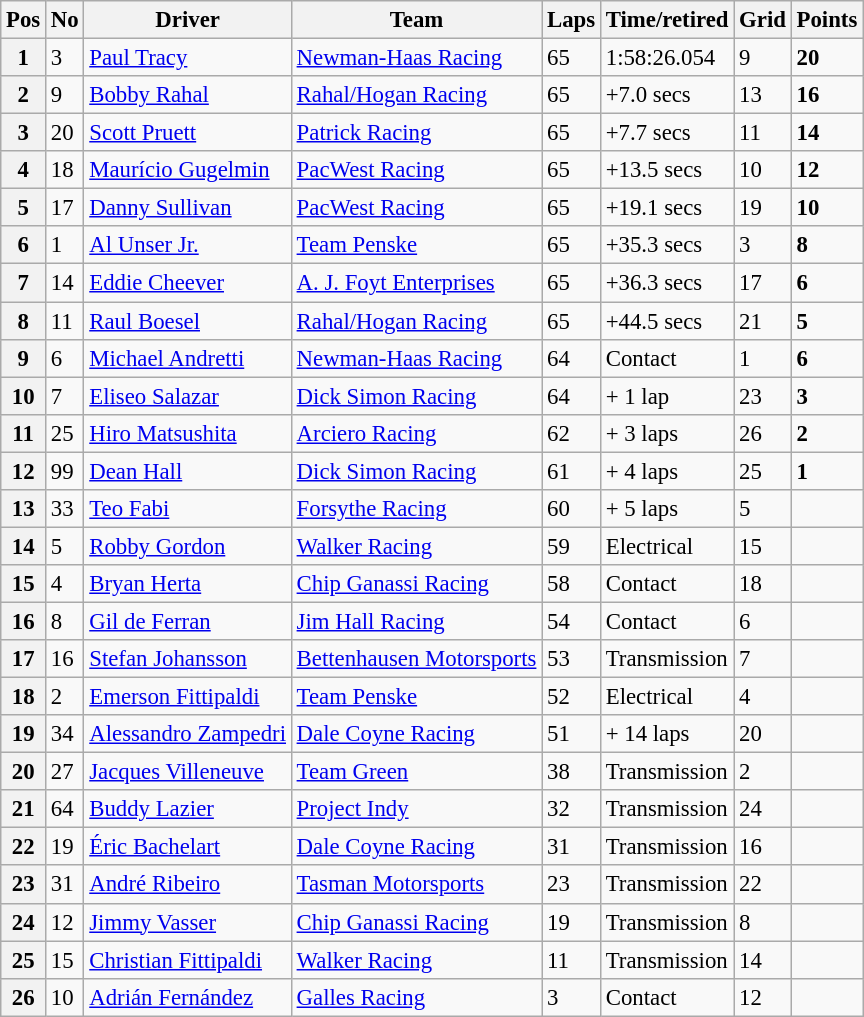<table class="wikitable" style="font-size:95%;">
<tr>
<th>Pos</th>
<th>No</th>
<th>Driver</th>
<th>Team</th>
<th>Laps</th>
<th>Time/retired</th>
<th>Grid</th>
<th>Points</th>
</tr>
<tr>
<th>1</th>
<td>3</td>
<td> <a href='#'>Paul Tracy</a></td>
<td><a href='#'>Newman-Haas Racing</a></td>
<td>65</td>
<td>1:58:26.054</td>
<td>9</td>
<td><strong>20</strong></td>
</tr>
<tr>
<th>2</th>
<td>9</td>
<td> <a href='#'>Bobby Rahal</a></td>
<td><a href='#'>Rahal/Hogan Racing</a></td>
<td>65</td>
<td>+7.0 secs</td>
<td>13</td>
<td><strong>16</strong></td>
</tr>
<tr>
<th>3</th>
<td>20</td>
<td> <a href='#'>Scott Pruett</a></td>
<td><a href='#'>Patrick Racing</a></td>
<td>65</td>
<td>+7.7 secs</td>
<td>11</td>
<td><strong>14</strong></td>
</tr>
<tr>
<th>4</th>
<td>18</td>
<td> <a href='#'>Maurício Gugelmin</a></td>
<td><a href='#'>PacWest Racing</a></td>
<td>65</td>
<td>+13.5 secs</td>
<td>10</td>
<td><strong>12</strong></td>
</tr>
<tr>
<th>5</th>
<td>17</td>
<td> <a href='#'>Danny Sullivan</a></td>
<td><a href='#'>PacWest Racing</a></td>
<td>65</td>
<td>+19.1 secs</td>
<td>19</td>
<td><strong>10</strong></td>
</tr>
<tr>
<th>6</th>
<td>1</td>
<td> <a href='#'>Al Unser Jr.</a></td>
<td><a href='#'>Team Penske</a></td>
<td>65</td>
<td>+35.3 secs</td>
<td>3</td>
<td><strong>8</strong></td>
</tr>
<tr>
<th>7</th>
<td>14</td>
<td> <a href='#'>Eddie Cheever</a></td>
<td><a href='#'>A. J. Foyt Enterprises</a></td>
<td>65</td>
<td>+36.3 secs</td>
<td>17</td>
<td><strong>6</strong></td>
</tr>
<tr>
<th>8</th>
<td>11</td>
<td> <a href='#'>Raul Boesel</a></td>
<td><a href='#'>Rahal/Hogan Racing</a></td>
<td>65</td>
<td>+44.5 secs</td>
<td>21</td>
<td><strong>5</strong></td>
</tr>
<tr>
<th>9</th>
<td>6</td>
<td> <a href='#'>Michael Andretti</a></td>
<td><a href='#'>Newman-Haas Racing</a></td>
<td>64</td>
<td>Contact</td>
<td>1</td>
<td><strong>6</strong></td>
</tr>
<tr>
<th>10</th>
<td>7</td>
<td> <a href='#'>Eliseo Salazar</a></td>
<td><a href='#'>Dick Simon Racing</a></td>
<td>64</td>
<td>+ 1 lap</td>
<td>23</td>
<td><strong>3</strong></td>
</tr>
<tr>
<th>11</th>
<td>25</td>
<td> <a href='#'>Hiro Matsushita</a></td>
<td><a href='#'>Arciero Racing</a></td>
<td>62</td>
<td>+ 3 laps</td>
<td>26</td>
<td><strong>2</strong></td>
</tr>
<tr>
<th>12</th>
<td>99</td>
<td> <a href='#'>Dean Hall</a></td>
<td><a href='#'>Dick Simon Racing</a></td>
<td>61</td>
<td>+ 4 laps</td>
<td>25</td>
<td><strong>1</strong></td>
</tr>
<tr>
<th>13</th>
<td>33</td>
<td> <a href='#'>Teo Fabi</a></td>
<td><a href='#'>Forsythe Racing</a></td>
<td>60</td>
<td>+ 5 laps</td>
<td>5</td>
<td></td>
</tr>
<tr>
<th>14</th>
<td>5</td>
<td> <a href='#'>Robby Gordon</a></td>
<td><a href='#'>Walker Racing</a></td>
<td>59</td>
<td>Electrical</td>
<td>15</td>
<td></td>
</tr>
<tr>
<th>15</th>
<td>4</td>
<td> <a href='#'>Bryan Herta</a></td>
<td><a href='#'>Chip Ganassi Racing</a></td>
<td>58</td>
<td>Contact</td>
<td>18</td>
<td></td>
</tr>
<tr>
<th>16</th>
<td>8</td>
<td> <a href='#'>Gil de Ferran</a></td>
<td><a href='#'>Jim Hall Racing</a></td>
<td>54</td>
<td>Contact</td>
<td>6</td>
<td></td>
</tr>
<tr>
<th>17</th>
<td>16</td>
<td> <a href='#'>Stefan Johansson</a></td>
<td><a href='#'>Bettenhausen Motorsports</a></td>
<td>53</td>
<td>Transmission</td>
<td>7</td>
<td></td>
</tr>
<tr>
<th>18</th>
<td>2</td>
<td> <a href='#'>Emerson Fittipaldi</a></td>
<td><a href='#'>Team Penske</a></td>
<td>52</td>
<td>Electrical</td>
<td>4</td>
<td></td>
</tr>
<tr>
<th>19</th>
<td>34</td>
<td> <a href='#'>Alessandro Zampedri</a></td>
<td><a href='#'>Dale Coyne Racing</a></td>
<td>51</td>
<td>+ 14 laps</td>
<td>20</td>
<td></td>
</tr>
<tr>
<th>20</th>
<td>27</td>
<td> <a href='#'>Jacques Villeneuve</a></td>
<td><a href='#'>Team Green</a></td>
<td>38</td>
<td>Transmission</td>
<td>2</td>
<td></td>
</tr>
<tr>
<th>21</th>
<td>64</td>
<td> <a href='#'>Buddy Lazier</a></td>
<td><a href='#'>Project Indy</a></td>
<td>32</td>
<td>Transmission</td>
<td>24</td>
<td></td>
</tr>
<tr>
<th>22</th>
<td>19</td>
<td> <a href='#'>Éric Bachelart</a></td>
<td><a href='#'>Dale Coyne Racing</a></td>
<td>31</td>
<td>Transmission</td>
<td>16</td>
<td></td>
</tr>
<tr>
<th>23</th>
<td>31</td>
<td> <a href='#'>André Ribeiro</a></td>
<td><a href='#'>Tasman Motorsports</a></td>
<td>23</td>
<td>Transmission</td>
<td>22</td>
<td></td>
</tr>
<tr>
<th>24</th>
<td>12</td>
<td> <a href='#'>Jimmy Vasser</a></td>
<td><a href='#'>Chip Ganassi Racing</a></td>
<td>19</td>
<td>Transmission</td>
<td>8</td>
<td></td>
</tr>
<tr>
<th>25</th>
<td>15</td>
<td> <a href='#'>Christian Fittipaldi</a></td>
<td><a href='#'>Walker Racing</a></td>
<td>11</td>
<td>Transmission</td>
<td>14</td>
<td></td>
</tr>
<tr>
<th>26</th>
<td>10</td>
<td> <a href='#'>Adrián Fernández</a></td>
<td><a href='#'>Galles Racing</a></td>
<td>3</td>
<td>Contact</td>
<td>12</td>
<td></td>
</tr>
</table>
